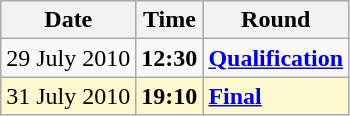<table class="wikitable">
<tr>
<th>Date</th>
<th>Time</th>
<th>Round</th>
</tr>
<tr>
<td>29 July 2010</td>
<td><strong>12:30</strong></td>
<td><strong><a href='#'>Qualification</a></strong></td>
</tr>
<tr style=background:lemonchiffon>
<td>31 July 2010</td>
<td><strong>19:10</strong></td>
<td><strong><a href='#'>Final</a></strong></td>
</tr>
</table>
